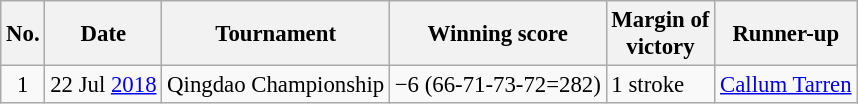<table class="wikitable" style="font-size:95%;">
<tr>
<th>No.</th>
<th>Date</th>
<th>Tournament</th>
<th>Winning score</th>
<th>Margin of<br>victory</th>
<th>Runner-up</th>
</tr>
<tr>
<td align=center>1</td>
<td align=right>22 Jul <a href='#'>2018</a></td>
<td>Qingdao Championship</td>
<td>−6 (66-71-73-72=282)</td>
<td>1 stroke</td>
<td> <a href='#'>Callum Tarren</a></td>
</tr>
</table>
